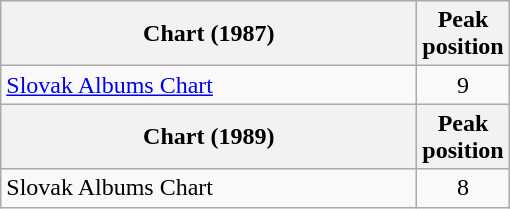<table class="wikitable">
<tr>
<th style="width:270px;">Chart (1987)</th>
<th>Peak<br>position</th>
</tr>
<tr>
<td><a href='#'>Slovak Albums Chart</a></td>
<td style="text-align:center;">9</td>
</tr>
<tr>
<th>Chart (1989)</th>
<th>Peak<br>position</th>
</tr>
<tr>
<td>Slovak Albums Chart</td>
<td style="text-align:center;">8</td>
</tr>
</table>
